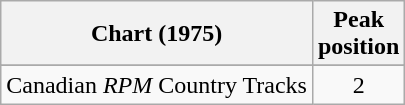<table class="wikitable">
<tr>
<th align="left">Chart (1975)</th>
<th align="center">Peak<br>position</th>
</tr>
<tr>
</tr>
<tr>
<td align="left">Canadian <em>RPM</em> Country Tracks</td>
<td align="center">2</td>
</tr>
</table>
